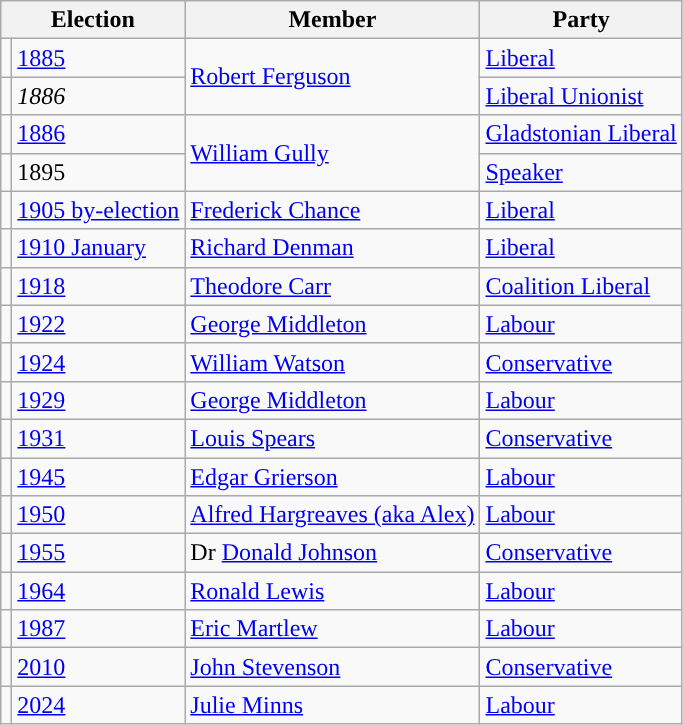<table class="wikitable">
<tr>
<th colspan="2">Election</th>
<th>Member</th>
<th>Party</th>
</tr>
<tr>
<td style="color:inherit;background-color: "></td>
<td><a href='#'>1885</a></td>
<td rowspan="2"><a href='#'>Robert Ferguson</a></td>
<td><a href='#'>Liberal</a></td>
</tr>
<tr>
<td style="color:inherit;background-color: "></td>
<td><em>1886</em></td>
<td><a href='#'>Liberal Unionist</a></td>
</tr>
<tr>
<td style="color:inherit;background-color: "></td>
<td><a href='#'>1886</a></td>
<td rowspan="2"><a href='#'>William Gully</a></td>
<td><a href='#'>Gladstonian Liberal</a></td>
</tr>
<tr>
<td style="color:inherit;background-color: "></td>
<td>1895</td>
<td><a href='#'>Speaker</a></td>
</tr>
<tr>
<td style="color:inherit;background-color: "></td>
<td><a href='#'>1905 by-election</a></td>
<td><a href='#'>Frederick Chance</a></td>
<td><a href='#'>Liberal</a></td>
</tr>
<tr>
<td style="color:inherit;background-color: "></td>
<td><a href='#'>1910 January</a></td>
<td><a href='#'>Richard Denman</a></td>
<td><a href='#'>Liberal</a></td>
</tr>
<tr>
<td style="color:inherit;background-color: "></td>
<td><a href='#'>1918</a></td>
<td><a href='#'>Theodore Carr</a></td>
<td><a href='#'>Coalition Liberal</a></td>
</tr>
<tr>
<td style="color:inherit;background-color: "></td>
<td><a href='#'>1922</a></td>
<td><a href='#'>George Middleton</a></td>
<td><a href='#'>Labour</a></td>
</tr>
<tr>
<td style="color:inherit;background-color: "></td>
<td><a href='#'>1924</a></td>
<td><a href='#'>William Watson</a></td>
<td><a href='#'>Conservative</a></td>
</tr>
<tr>
<td style="color:inherit;background-color: "></td>
<td><a href='#'>1929</a></td>
<td><a href='#'>George Middleton</a></td>
<td><a href='#'>Labour</a></td>
</tr>
<tr>
<td style="color:inherit;background-color: "></td>
<td><a href='#'>1931</a></td>
<td><a href='#'>Louis Spears</a></td>
<td><a href='#'>Conservative</a></td>
</tr>
<tr>
<td style="color:inherit;background-color: "></td>
<td><a href='#'>1945</a></td>
<td><a href='#'>Edgar Grierson</a></td>
<td><a href='#'>Labour</a></td>
</tr>
<tr>
<td style="color:inherit;background-color: "></td>
<td><a href='#'>1950</a></td>
<td><a href='#'>Alfred Hargreaves (aka Alex)</a></td>
<td><a href='#'>Labour</a></td>
</tr>
<tr>
<td style="color:inherit;background-color: "></td>
<td><a href='#'>1955</a></td>
<td>Dr <a href='#'>Donald Johnson</a></td>
<td><a href='#'>Conservative</a></td>
</tr>
<tr>
<td style="color:inherit;background-color: "></td>
<td><a href='#'>1964</a></td>
<td><a href='#'>Ronald Lewis</a></td>
<td><a href='#'>Labour</a></td>
</tr>
<tr>
<td style="color:inherit;background-color: "></td>
<td><a href='#'>1987</a></td>
<td><a href='#'>Eric Martlew</a></td>
<td><a href='#'>Labour</a></td>
</tr>
<tr>
<td style="color:inherit;background-color: "></td>
<td><a href='#'>2010</a></td>
<td><a href='#'>John Stevenson</a></td>
<td><a href='#'>Conservative</a></td>
</tr>
<tr>
<td style="color:inherit;background-color: "></td>
<td><a href='#'>2024</a></td>
<td><a href='#'>Julie Minns</a></td>
<td><a href='#'>Labour</a></td>
</tr>
</table>
